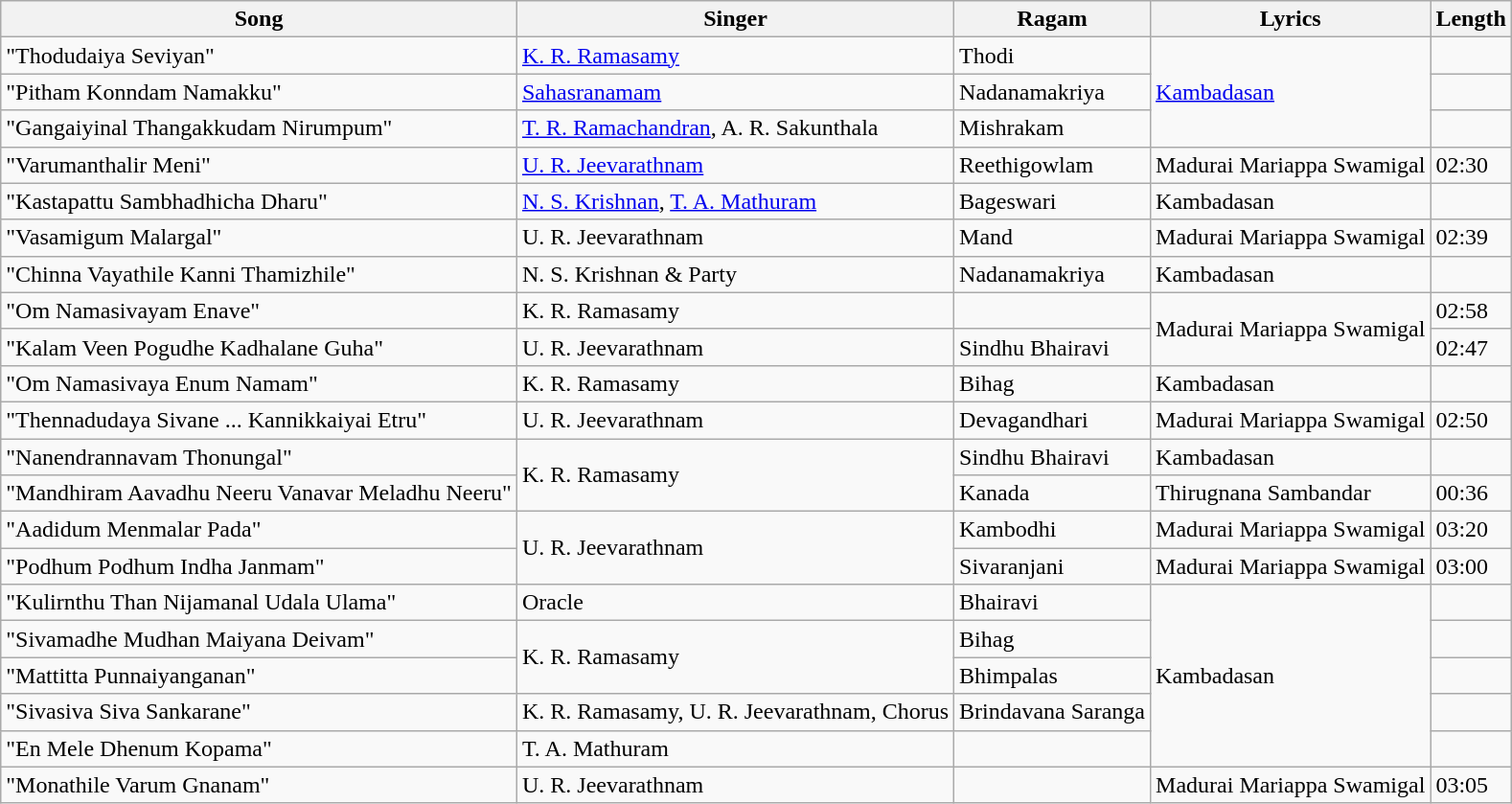<table class="wikitable">
<tr>
<th>Song</th>
<th>Singer</th>
<th>Ragam</th>
<th>Lyrics</th>
<th>Length</th>
</tr>
<tr>
<td>"Thodudaiya Seviyan"</td>
<td><a href='#'>K. R. Ramasamy</a></td>
<td>Thodi</td>
<td rowspan=3><a href='#'>Kambadasan</a></td>
<td></td>
</tr>
<tr>
<td>"Pitham Konndam Namakku"</td>
<td><a href='#'>Sahasranamam</a></td>
<td>Nadanamakriya</td>
<td></td>
</tr>
<tr>
<td>"Gangaiyinal Thangakkudam Nirumpum"</td>
<td><a href='#'>T. R. Ramachandran</a>, A. R. Sakunthala</td>
<td>Mishrakam</td>
<td></td>
</tr>
<tr>
<td>"Varumanthalir Meni"</td>
<td><a href='#'>U. R. Jeevarathnam</a></td>
<td>Reethigowlam</td>
<td>Madurai Mariappa Swamigal</td>
<td>02:30</td>
</tr>
<tr>
<td>"Kastapattu Sambhadhicha Dharu"</td>
<td><a href='#'>N. S. Krishnan</a>, <a href='#'>T. A. Mathuram</a></td>
<td>Bageswari</td>
<td>Kambadasan</td>
<td></td>
</tr>
<tr>
<td>"Vasamigum Malargal"</td>
<td>U. R. Jeevarathnam</td>
<td>Mand</td>
<td>Madurai Mariappa Swamigal</td>
<td>02:39</td>
</tr>
<tr>
<td>"Chinna Vayathile Kanni Thamizhile"</td>
<td>N. S. Krishnan & Party</td>
<td>Nadanamakriya</td>
<td>Kambadasan</td>
<td></td>
</tr>
<tr>
<td>"Om Namasivayam Enave"</td>
<td>K. R. Ramasamy</td>
<td></td>
<td rowspan=2>Madurai Mariappa Swamigal</td>
<td>02:58</td>
</tr>
<tr>
<td>"Kalam Veen Pogudhe Kadhalane Guha"</td>
<td>U. R. Jeevarathnam</td>
<td>Sindhu Bhairavi</td>
<td>02:47</td>
</tr>
<tr>
<td>"Om Namasivaya Enum Namam"</td>
<td>K. R. Ramasamy</td>
<td>Bihag</td>
<td>Kambadasan</td>
<td></td>
</tr>
<tr>
<td>"Thennadudaya Sivane ... Kannikkaiyai Etru"</td>
<td>U. R. Jeevarathnam</td>
<td>Devagandhari</td>
<td>Madurai Mariappa Swamigal</td>
<td>02:50</td>
</tr>
<tr>
<td>"Nanendrannavam Thonungal"</td>
<td rowspan=2>K. R. Ramasamy</td>
<td>Sindhu Bhairavi</td>
<td>Kambadasan</td>
<td></td>
</tr>
<tr>
<td>"Mandhiram Aavadhu Neeru Vanavar Meladhu Neeru"</td>
<td>Kanada</td>
<td>Thirugnana Sambandar</td>
<td>00:36</td>
</tr>
<tr>
<td>"Aadidum Menmalar Pada"</td>
<td rowspan=2>U. R. Jeevarathnam</td>
<td>Kambodhi</td>
<td>Madurai Mariappa Swamigal</td>
<td>03:20</td>
</tr>
<tr>
<td>"Podhum Podhum Indha Janmam"</td>
<td>Sivaranjani</td>
<td>Madurai Mariappa Swamigal</td>
<td>03:00</td>
</tr>
<tr>
<td>"Kulirnthu Than Nijamanal Udala Ulama"</td>
<td>Oracle</td>
<td>Bhairavi</td>
<td rowspan=5>Kambadasan</td>
<td></td>
</tr>
<tr>
<td>"Sivamadhe Mudhan Maiyana Deivam"</td>
<td rowspan=2>K. R. Ramasamy</td>
<td>Bihag</td>
<td></td>
</tr>
<tr>
<td>"Mattitta Punnaiyanganan"</td>
<td>Bhimpalas</td>
<td></td>
</tr>
<tr>
<td>"Sivasiva Siva Sankarane"</td>
<td>K. R. Ramasamy, U. R. Jeevarathnam, Chorus</td>
<td>Brindavana Saranga</td>
<td></td>
</tr>
<tr>
<td>"En Mele Dhenum Kopama"</td>
<td>T. A. Mathuram</td>
<td></td>
<td></td>
</tr>
<tr>
<td>"Monathile Varum Gnanam"</td>
<td>U. R. Jeevarathnam</td>
<td></td>
<td>Madurai Mariappa Swamigal</td>
<td>03:05</td>
</tr>
</table>
